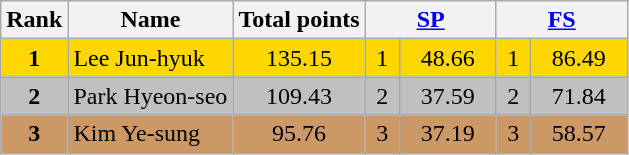<table class="wikitable sortable">
<tr>
<th>Rank</th>
<th>Name</th>
<th>Total points</th>
<th colspan="2" width="80px"><a href='#'>SP</a></th>
<th colspan="2" width="80px"><a href='#'>FS</a></th>
</tr>
<tr bgcolor="gold">
<td align="center"><strong>1</strong></td>
<td>Lee Jun-hyuk</td>
<td align="center">135.15</td>
<td align="center">1</td>
<td align="center">48.66</td>
<td align="center">1</td>
<td align="center">86.49</td>
</tr>
<tr bgcolor="silver">
<td align="center"><strong>2</strong></td>
<td>Park Hyeon-seo</td>
<td align="center">109.43</td>
<td align="center">2</td>
<td align="center">37.59</td>
<td align="center">2</td>
<td align="center">71.84</td>
</tr>
<tr bgcolor="cc9966">
<td align="center"><strong>3</strong></td>
<td>Kim Ye-sung</td>
<td align="center">95.76</td>
<td align="center">3</td>
<td align="center">37.19</td>
<td align="center">3</td>
<td align="center">58.57</td>
</tr>
</table>
